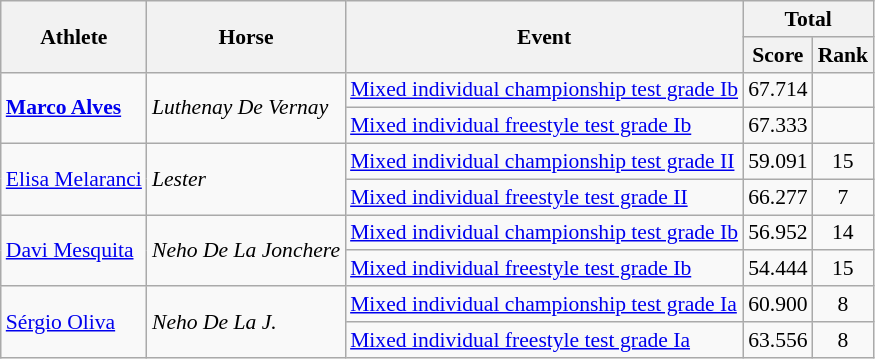<table class=wikitable style="font-size:90%">
<tr>
<th rowspan="2">Athlete</th>
<th rowspan="2">Horse</th>
<th rowspan="2">Event</th>
<th colspan="2">Total</th>
</tr>
<tr>
<th>Score</th>
<th>Rank</th>
</tr>
<tr>
<td rowspan="2"><strong><a href='#'>Marco Alves</a></strong></td>
<td rowspan="2"><em>Luthenay De Vernay</em></td>
<td><a href='#'>Mixed individual championship test grade Ib</a></td>
<td align="center">67.714</td>
<td align="center"></td>
</tr>
<tr>
<td><a href='#'>Mixed individual freestyle test grade Ib</a></td>
<td align="center">67.333</td>
<td align="center"></td>
</tr>
<tr>
<td rowspan="2"><a href='#'>Elisa Melaranci</a></td>
<td rowspan="2"><em>Lester</em></td>
<td><a href='#'>Mixed individual championship test grade II</a></td>
<td align="center">59.091</td>
<td align="center">15</td>
</tr>
<tr>
<td><a href='#'>Mixed individual freestyle test grade II</a></td>
<td align="center">66.277</td>
<td align="center">7</td>
</tr>
<tr>
<td rowspan="2"><a href='#'>Davi Mesquita</a></td>
<td rowspan="2"><em>Neho De La Jonchere</em></td>
<td><a href='#'>Mixed individual championship test grade Ib</a></td>
<td align="center">56.952</td>
<td align="center">14</td>
</tr>
<tr>
<td><a href='#'>Mixed individual freestyle test grade Ib</a></td>
<td align="center">54.444</td>
<td align="center">15</td>
</tr>
<tr>
<td rowspan="2"><a href='#'>Sérgio Oliva</a></td>
<td rowspan="2"><em>Neho De La J.</em></td>
<td><a href='#'>Mixed individual championship test grade Ia</a></td>
<td align="center">60.900</td>
<td align="center">8</td>
</tr>
<tr>
<td><a href='#'>Mixed individual freestyle test grade Ia</a></td>
<td align="center">63.556</td>
<td align="center">8</td>
</tr>
</table>
